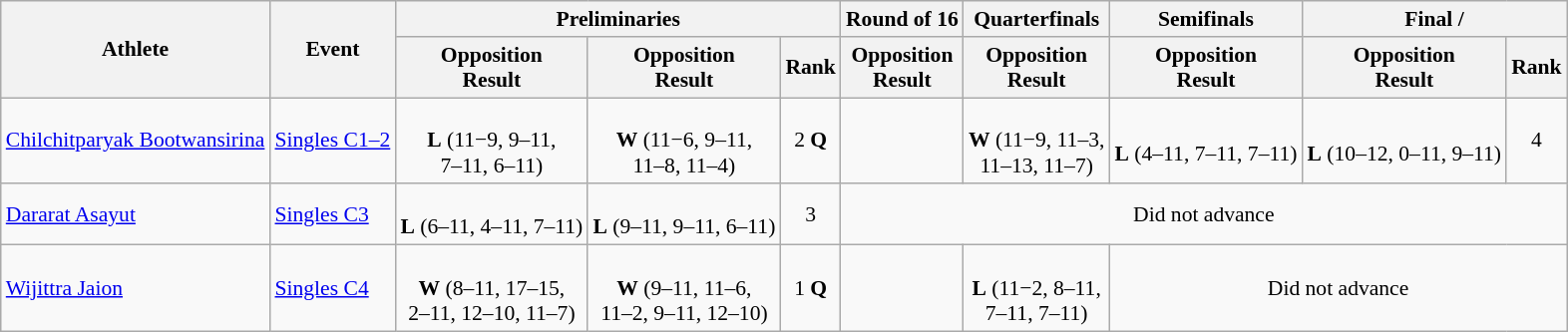<table class=wikitable style="font-size:90%">
<tr>
<th rowspan="2">Athlete</th>
<th rowspan="2">Event</th>
<th colspan="3">Preliminaries</th>
<th>Round of 16</th>
<th>Quarterfinals</th>
<th>Semifinals</th>
<th colspan="2">Final / </th>
</tr>
<tr>
<th>Opposition<br>Result</th>
<th>Opposition<br>Result</th>
<th>Rank</th>
<th>Opposition<br>Result</th>
<th>Opposition<br>Result</th>
<th>Opposition<br>Result</th>
<th>Opposition<br>Result</th>
<th>Rank</th>
</tr>
<tr align=center>
<td align=left><a href='#'>Chilchitparyak Bootwansirina</a></td>
<td align=left><a href='#'>Singles C1–2</a></td>
<td><br><strong>L</strong> (11−9, 9–11, <br> 7–11, 6–11)</td>
<td><br><strong>W</strong> (11−6, 9–11, <br> 11–8, 11–4)</td>
<td>2 <strong>Q</strong></td>
<td></td>
<td><br><strong>W</strong> (11−9, 11–3, <br> 11–13, 11–7)</td>
<td><br><strong>L</strong> (4–11, 7–11, 7–11)</td>
<td><br><strong>L</strong> (10–12, 0–11, 9–11)</td>
<td>4</td>
</tr>
<tr align=center>
<td align=left><a href='#'>Dararat Asayut</a></td>
<td align=left><a href='#'>Singles C3</a></td>
<td><br><strong>L</strong> (6–11, 4–11, 7–11)</td>
<td><br><strong>L</strong> (9–11, 9–11, 6–11)</td>
<td>3</td>
<td colspan=5>Did not advance</td>
</tr>
<tr align=center>
<td align=left><a href='#'>Wijittra Jaion</a></td>
<td align=left><a href='#'>Singles C4</a></td>
<td><br><strong>W</strong> (8–11, 17–15, <br> 2–11, 12–10, 11–7)</td>
<td><br><strong>W</strong> (9–11, 11–6, <br> 11–2, 9–11, 12–10)</td>
<td>1 <strong>Q</strong></td>
<td></td>
<td><br><strong>L</strong> (11−2, 8–11, <br> 7–11, 7–11)</td>
<td colspan=3>Did not advance</td>
</tr>
</table>
